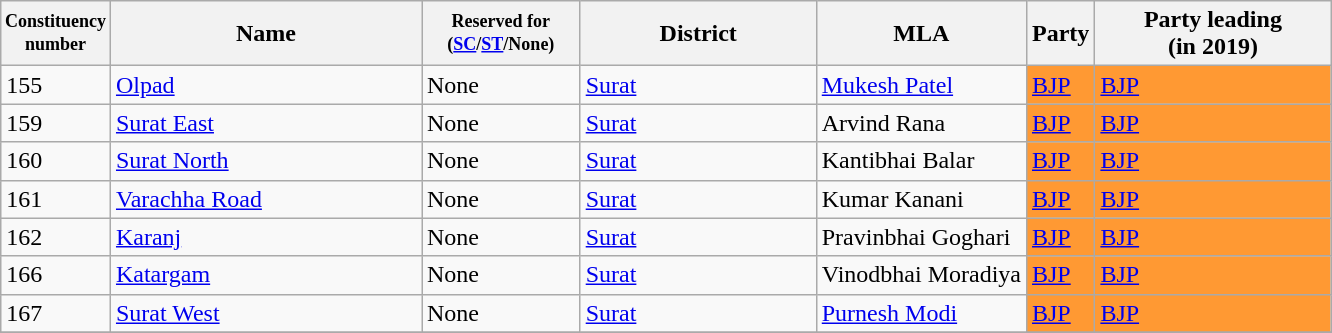<table class="wikitable sortable">
<tr>
<th width="50px" style="font-size:75%">Constituency number</th>
<th width="200px">Name</th>
<th width="100px" style="font-size:75%">Reserved for (<a href='#'>SC</a>/<a href='#'>ST</a>/None)</th>
<th width="150px">District</th>
<th>MLA</th>
<th>Party</th>
<th width="150px">Party leading<br>(in 2019)</th>
</tr>
<tr>
<td>155</td>
<td><a href='#'>Olpad</a></td>
<td>None</td>
<td><a href='#'>Surat</a></td>
<td><a href='#'>Mukesh Patel</a></td>
<td bgcolor=#FF9933><a href='#'>BJP</a></td>
<td bgcolor=#FF9933><a href='#'>BJP</a></td>
</tr>
<tr>
<td>159</td>
<td><a href='#'>Surat East</a></td>
<td>None</td>
<td><a href='#'>Surat</a></td>
<td>Arvind Rana</td>
<td bgcolor=#FF9933><a href='#'>BJP</a></td>
<td bgcolor=#FF9933><a href='#'>BJP</a></td>
</tr>
<tr>
<td>160</td>
<td><a href='#'>Surat North</a></td>
<td>None</td>
<td><a href='#'>Surat</a></td>
<td>Kantibhai Balar</td>
<td bgcolor=#FF9933><a href='#'>BJP</a></td>
<td bgcolor=#FF9933><a href='#'>BJP</a></td>
</tr>
<tr>
<td>161</td>
<td><a href='#'>Varachha Road</a></td>
<td>None</td>
<td><a href='#'>Surat</a></td>
<td>Kumar Kanani</td>
<td bgcolor=#FF9933><a href='#'>BJP</a></td>
<td bgcolor=#FF9933><a href='#'>BJP</a></td>
</tr>
<tr>
<td>162</td>
<td><a href='#'>Karanj</a></td>
<td>None</td>
<td><a href='#'>Surat</a></td>
<td>Pravinbhai Goghari</td>
<td bgcolor=#FF9933><a href='#'>BJP</a></td>
<td bgcolor=#FF9933><a href='#'>BJP</a></td>
</tr>
<tr>
<td>166</td>
<td><a href='#'>Katargam</a></td>
<td>None</td>
<td><a href='#'>Surat</a></td>
<td>Vinodbhai Moradiya</td>
<td bgcolor=#FF9933><a href='#'>BJP</a></td>
<td bgcolor=#FF9933><a href='#'>BJP</a></td>
</tr>
<tr>
<td>167</td>
<td><a href='#'>Surat West</a></td>
<td>None</td>
<td><a href='#'>Surat</a></td>
<td><a href='#'>Purnesh Modi</a></td>
<td bgcolor=#FF9933><a href='#'>BJP</a></td>
<td bgcolor=#FF9933><a href='#'>BJP</a></td>
</tr>
<tr>
</tr>
</table>
